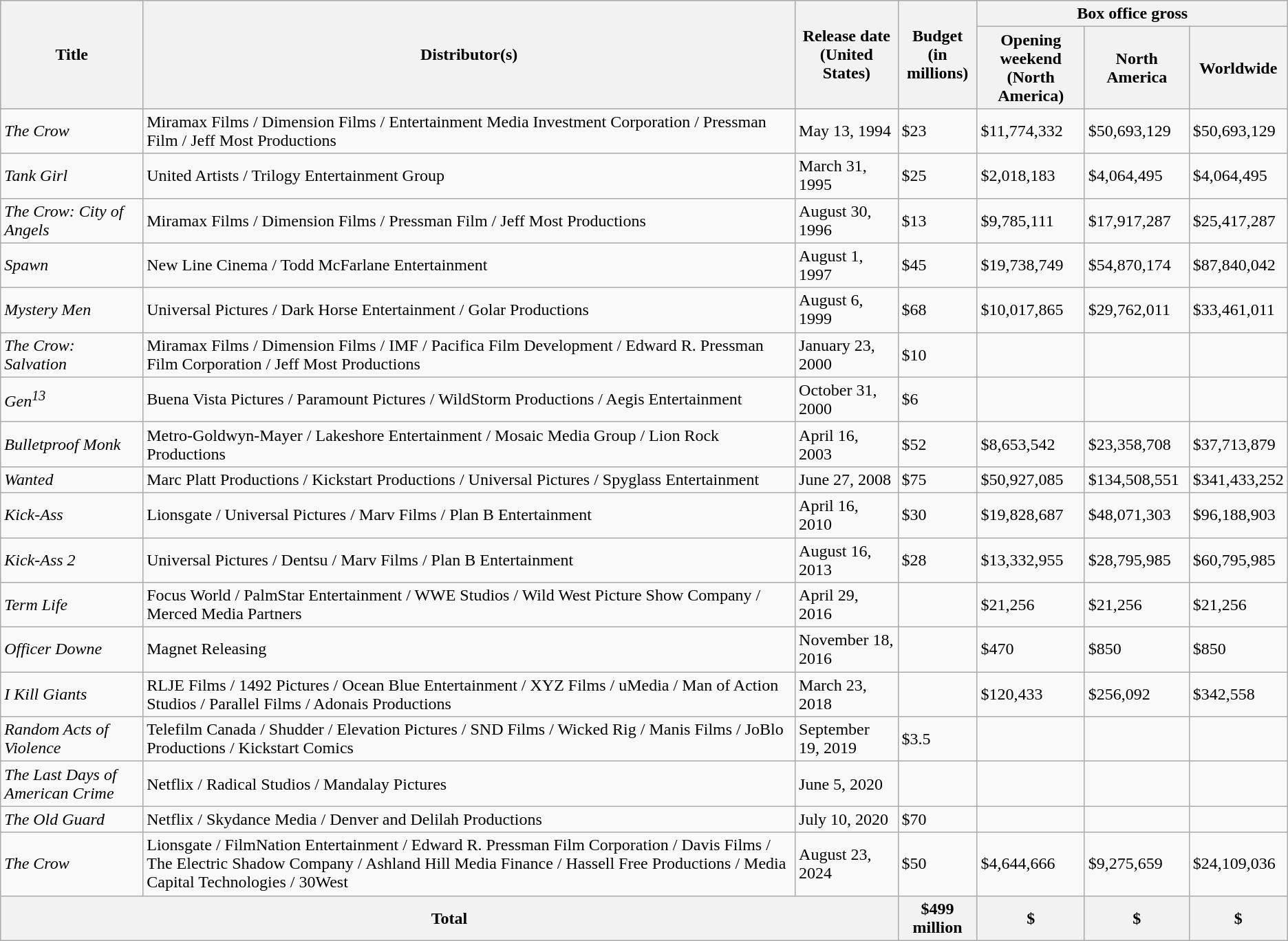<table class="wikitable sortable">
<tr style="background:#b0c4de;">
<th rowspan="2">Title</th>
<th rowspan="2">Distributor(s)</th>
<th rowspan="2">Release date <br>(United States)</th>
<th rowspan="2">Budget <br>(in millions)</th>
<th colspan="3">Box office gross</th>
</tr>
<tr>
<th>Opening weekend <br>(North America)</th>
<th>North America</th>
<th>Worldwide</th>
</tr>
<tr>
<td><em>The Crow</em></td>
<td>Miramax Films / Dimension Films / Entertainment Media Investment Corporation / Pressman Film / Jeff Most Productions</td>
<td>May 13, 1994</td>
<td>$23</td>
<td>$11,774,332</td>
<td>$50,693,129</td>
<td>$50,693,129</td>
</tr>
<tr>
<td><em>Tank Girl</em></td>
<td>United Artists / Trilogy Entertainment Group</td>
<td>March 31, 1995</td>
<td>$25</td>
<td>$2,018,183</td>
<td>$4,064,495</td>
<td>$4,064,495</td>
</tr>
<tr>
<td><em>The Crow: City of Angels</em></td>
<td>Miramax Films / Dimension Films / Pressman Film / Jeff Most Productions</td>
<td>August 30, 1996</td>
<td>$13</td>
<td>$9,785,111</td>
<td>$17,917,287</td>
<td>$25,417,287</td>
</tr>
<tr>
<td><em>Spawn</em></td>
<td>New Line Cinema / Todd McFarlane Entertainment</td>
<td>August 1, 1997</td>
<td>$45</td>
<td>$19,738,749</td>
<td>$54,870,174</td>
<td>$87,840,042</td>
</tr>
<tr>
<td><em>Mystery Men</em></td>
<td>Universal Pictures / Dark Horse Entertainment / Golar Productions</td>
<td>August 6, 1999</td>
<td>$68</td>
<td>$10,017,865</td>
<td>$29,762,011</td>
<td>$33,461,011</td>
</tr>
<tr>
<td><em>The Crow: Salvation</em></td>
<td>Miramax Films / Dimension Films / IMF / Pacifica Film Development / Edward R. Pressman Film Corporation / Jeff Most Productions</td>
<td>January 23, 2000</td>
<td>$10</td>
<td></td>
<td></td>
<td></td>
</tr>
<tr>
<td><em>Gen<sup>13</sup></em></td>
<td>Buena Vista Pictures / Paramount Pictures / WildStorm Productions / Aegis Entertainment</td>
<td>October 31, 2000</td>
<td>$6</td>
<td></td>
<td></td>
<td></td>
</tr>
<tr>
<td><em>Bulletproof Monk</em></td>
<td>Metro-Goldwyn-Mayer / Lakeshore Entertainment / Mosaic Media Group / Lion Rock Productions</td>
<td>April 16, 2003</td>
<td>$52</td>
<td>$8,653,542</td>
<td>$23,358,708</td>
<td>$37,713,879</td>
</tr>
<tr>
<td><em>Wanted</em></td>
<td>Marc Platt Productions / Kickstart Productions / Universal Pictures / Spyglass Entertainment</td>
<td>June 27, 2008</td>
<td>$75</td>
<td>$50,927,085</td>
<td>$134,508,551</td>
<td>$341,433,252</td>
</tr>
<tr>
<td><em>Kick-Ass</em></td>
<td>Lionsgate / Universal Pictures / Marv Films / Plan B Entertainment</td>
<td>April 16, 2010</td>
<td>$30</td>
<td>$19,828,687</td>
<td>$48,071,303</td>
<td>$96,188,903</td>
</tr>
<tr>
<td><em>Kick-Ass 2</em></td>
<td>Universal Pictures / Dentsu / Marv Films / Plan B Entertainment</td>
<td>August 16, 2013</td>
<td>$28</td>
<td>$13,332,955</td>
<td>$28,795,985</td>
<td>$60,795,985</td>
</tr>
<tr>
<td><em>Term Life</em></td>
<td>Focus World / PalmStar Entertainment / WWE Studios / Wild West Picture Show Company / Merced Media Partners</td>
<td>April 29, 2016</td>
<td></td>
<td>$21,256</td>
<td>$21,256</td>
<td>$21,256</td>
</tr>
<tr>
<td><em>Officer Downe</em></td>
<td>Magnet Releasing</td>
<td>November 18, 2016</td>
<td></td>
<td>$470</td>
<td>$850</td>
<td>$850</td>
</tr>
<tr>
<td><em>I Kill Giants</em></td>
<td>RLJE Films / 1492 Pictures / Ocean Blue Entertainment / XYZ Films / uMedia / Man of Action Studios / Parallel Films / Adonais Productions</td>
<td>March 23, 2018</td>
<td></td>
<td>$120,433</td>
<td>$256,092</td>
<td>$342,558</td>
</tr>
<tr>
<td><em>Random Acts of Violence</em></td>
<td>Telefilm Canada / Shudder / Elevation Pictures / SND Films / Wicked Rig / Manis Films / JoBlo Productions / Kickstart Comics</td>
<td>September 19, 2019</td>
<td>$3.5</td>
<td></td>
<td></td>
<td></td>
</tr>
<tr>
<td><em>The Last Days of American Crime</em></td>
<td>Netflix / Radical Studios / Mandalay Pictures</td>
<td>June 5, 2020</td>
<td></td>
<td></td>
<td></td>
<td></td>
</tr>
<tr>
<td><em>The Old Guard</em></td>
<td>Netflix / Skydance Media / Denver and Delilah Productions</td>
<td>July 10, 2020</td>
<td>$70</td>
<td></td>
<td></td>
<td></td>
</tr>
<tr>
<td><em>The Crow</em></td>
<td>Lionsgate / FilmNation Entertainment / Edward R. Pressman Film Corporation / Davis Films / The Electric Shadow Company / Ashland Hill Media Finance / Hassell Free Productions / Media Capital Technologies / 30West</td>
<td>August 23, 2024</td>
<td>$50</td>
<td>$4,644,666</td>
<td>$9,275,659</td>
<td>$24,109,036</td>
</tr>
<tr>
<th class="unsortable" colspan="3">Total</th>
<th>$499 million</th>
<th>$</th>
<th>$</th>
<th>$</th>
</tr>
</table>
